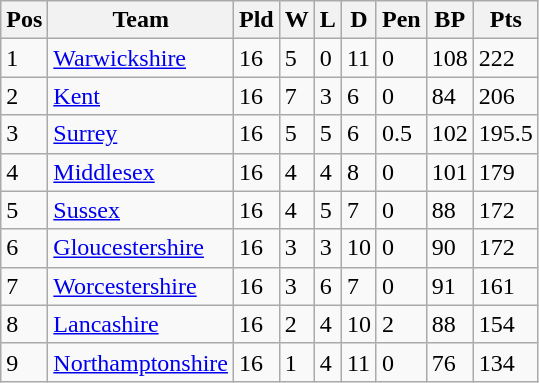<table class="wikitable">
<tr>
<th>Pos</th>
<th>Team</th>
<th>Pld</th>
<th>W</th>
<th>L</th>
<th>D</th>
<th>Pen</th>
<th>BP</th>
<th>Pts</th>
</tr>
<tr>
<td>1</td>
<td><a href='#'>Warwickshire</a></td>
<td>16</td>
<td>5</td>
<td>0</td>
<td>11</td>
<td>0</td>
<td>108</td>
<td>222</td>
</tr>
<tr>
<td>2</td>
<td><a href='#'>Kent</a></td>
<td>16</td>
<td>7</td>
<td>3</td>
<td>6</td>
<td>0</td>
<td>84</td>
<td>206</td>
</tr>
<tr>
<td>3</td>
<td><a href='#'>Surrey</a></td>
<td>16</td>
<td>5</td>
<td>5</td>
<td>6</td>
<td>0.5</td>
<td>102</td>
<td>195.5</td>
</tr>
<tr>
<td>4</td>
<td><a href='#'>Middlesex</a></td>
<td>16</td>
<td>4</td>
<td>4</td>
<td>8</td>
<td>0</td>
<td>101</td>
<td>179</td>
</tr>
<tr>
<td>5</td>
<td><a href='#'>Sussex</a></td>
<td>16</td>
<td>4</td>
<td>5</td>
<td>7</td>
<td>0</td>
<td>88</td>
<td>172</td>
</tr>
<tr>
<td>6</td>
<td><a href='#'>Gloucestershire</a></td>
<td>16</td>
<td>3</td>
<td>3</td>
<td>10</td>
<td>0</td>
<td>90</td>
<td>172</td>
</tr>
<tr>
<td>7</td>
<td><a href='#'>Worcestershire</a></td>
<td>16</td>
<td>3</td>
<td>6</td>
<td>7</td>
<td>0</td>
<td>91</td>
<td>161</td>
</tr>
<tr>
<td>8</td>
<td><a href='#'>Lancashire</a></td>
<td>16</td>
<td>2</td>
<td>4</td>
<td>10</td>
<td>2</td>
<td>88</td>
<td>154</td>
</tr>
<tr>
<td>9</td>
<td><a href='#'>Northamptonshire</a></td>
<td>16</td>
<td>1</td>
<td>4</td>
<td>11</td>
<td>0</td>
<td>76</td>
<td>134</td>
</tr>
</table>
